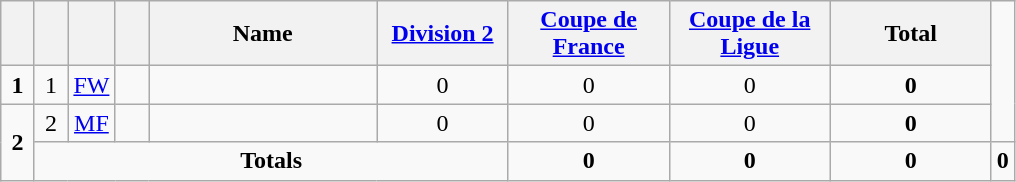<table class="wikitable" style="text-align:center">
<tr>
<th width=15></th>
<th width=15></th>
<th width=15></th>
<th width=15></th>
<th width=145>Name</th>
<th width=80><a href='#'>Division 2</a></th>
<th width=100><a href='#'>Coupe de France</a></th>
<th width=100><a href='#'>Coupe de la Ligue</a></th>
<th width=100>Total</th>
</tr>
<tr>
<td><strong>1</strong></td>
<td>1</td>
<td><a href='#'>FW</a></td>
<td></td>
<td align=left></td>
<td>0</td>
<td>0</td>
<td>0</td>
<td><strong>0</strong></td>
</tr>
<tr>
<td rowspan=2><strong>2</strong></td>
<td>2</td>
<td><a href='#'>MF</a></td>
<td></td>
<td align=left></td>
<td>0</td>
<td>0</td>
<td>0</td>
<td><strong>0</strong></td>
</tr>
<tr>
<td colspan=5><strong>Totals</strong></td>
<td><strong>0</strong></td>
<td><strong>0</strong></td>
<td><strong>0</strong></td>
<td><strong>0</strong></td>
</tr>
</table>
